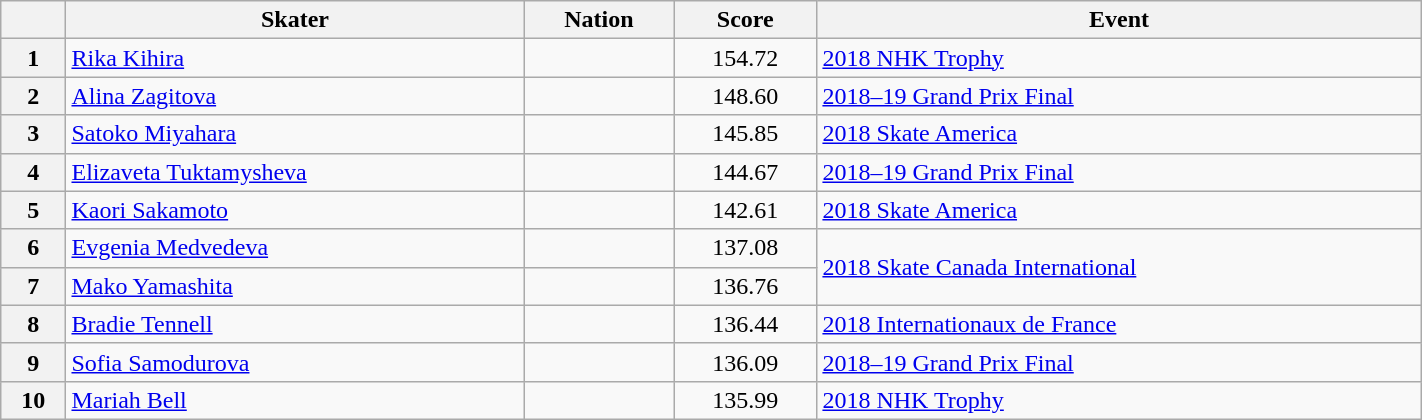<table class="wikitable sortable" style="text-align:left; width:75%">
<tr>
<th scope="col"></th>
<th scope="col">Skater</th>
<th scope="col">Nation</th>
<th scope="col">Score</th>
<th scope="col">Event</th>
</tr>
<tr>
<th scope="row">1</th>
<td><a href='#'>Rika Kihira</a></td>
<td></td>
<td style="text-align:center;">154.72</td>
<td><a href='#'>2018 NHK Trophy</a></td>
</tr>
<tr>
<th scope="row">2</th>
<td><a href='#'>Alina Zagitova</a></td>
<td></td>
<td style="text-align:center;">148.60</td>
<td><a href='#'>2018–19 Grand Prix Final</a></td>
</tr>
<tr>
<th scope="row">3</th>
<td><a href='#'>Satoko Miyahara</a></td>
<td></td>
<td style="text-align:center;">145.85</td>
<td><a href='#'>2018 Skate America</a></td>
</tr>
<tr>
<th scope="row">4</th>
<td><a href='#'>Elizaveta Tuktamysheva</a></td>
<td></td>
<td style="text-align:center;">144.67</td>
<td><a href='#'>2018–19 Grand Prix Final</a></td>
</tr>
<tr>
<th scope="row">5</th>
<td><a href='#'>Kaori Sakamoto</a></td>
<td></td>
<td style="text-align:center;">142.61</td>
<td><a href='#'>2018 Skate America</a></td>
</tr>
<tr>
<th scope="row">6</th>
<td><a href='#'>Evgenia Medvedeva</a></td>
<td></td>
<td style="text-align:center;">137.08</td>
<td rowspan="2"><a href='#'>2018 Skate Canada International</a></td>
</tr>
<tr>
<th scope="row">7</th>
<td><a href='#'>Mako Yamashita</a></td>
<td></td>
<td style="text-align:center;">136.76</td>
</tr>
<tr>
<th scope="row">8</th>
<td><a href='#'>Bradie Tennell</a></td>
<td></td>
<td style="text-align:center;">136.44</td>
<td><a href='#'>2018 Internationaux de France</a></td>
</tr>
<tr>
<th scope="row">9</th>
<td><a href='#'>Sofia Samodurova</a></td>
<td></td>
<td style="text-align:center;">136.09</td>
<td><a href='#'>2018–19 Grand Prix Final</a></td>
</tr>
<tr>
<th scope="row">10</th>
<td><a href='#'>Mariah Bell</a></td>
<td></td>
<td style="text-align:center;">135.99</td>
<td><a href='#'>2018 NHK Trophy</a></td>
</tr>
</table>
